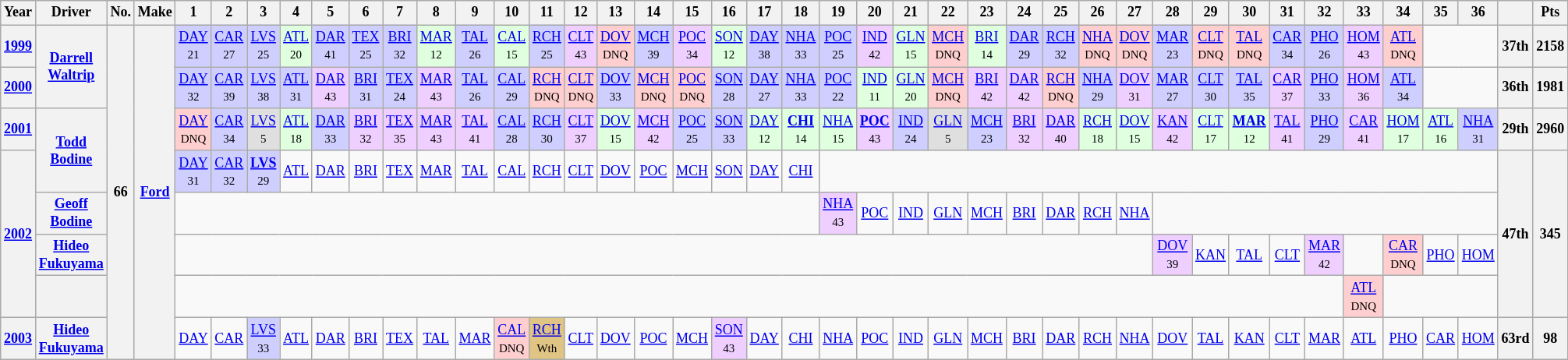<table class="wikitable" style="text-align:center; font-size:75%">
<tr>
<th>Year</th>
<th>Driver</th>
<th>No.</th>
<th>Make</th>
<th>1</th>
<th>2</th>
<th>3</th>
<th>4</th>
<th>5</th>
<th>6</th>
<th>7</th>
<th>8</th>
<th>9</th>
<th>10</th>
<th>11</th>
<th>12</th>
<th>13</th>
<th>14</th>
<th>15</th>
<th>16</th>
<th>17</th>
<th>18</th>
<th>19</th>
<th>20</th>
<th>21</th>
<th>22</th>
<th>23</th>
<th>24</th>
<th>25</th>
<th>26</th>
<th>27</th>
<th>28</th>
<th>29</th>
<th>30</th>
<th>31</th>
<th>32</th>
<th>33</th>
<th>34</th>
<th>35</th>
<th>36</th>
<th></th>
<th>Pts</th>
</tr>
<tr>
<th><a href='#'>1999</a></th>
<th rowspan=2><a href='#'>Darrell Waltrip</a></th>
<th rowspan=8>66</th>
<th rowspan=8><a href='#'>Ford</a></th>
<td style="background:#CFCFFF;"><a href='#'>DAY</a><br><small>21</small></td>
<td style="background:#CFCFFF;"><a href='#'>CAR</a><br><small>27</small></td>
<td style="background:#CFCFFF;"><a href='#'>LVS</a><br><small>25</small></td>
<td style="background:#DFFFDF;"><a href='#'>ATL</a><br><small>20</small></td>
<td style="background:#CFCFFF;"><a href='#'>DAR</a><br><small>41</small></td>
<td style="background:#CFCFFF;"><a href='#'>TEX</a><br><small>25</small></td>
<td style="background:#CFCFFF;"><a href='#'>BRI</a><br><small>32</small></td>
<td style="background:#DFFFDF;"><a href='#'>MAR</a><br><small>12</small></td>
<td style="background:#CFCFFF;"><a href='#'>TAL</a><br><small>26</small></td>
<td style="background:#DFFFDF;"><a href='#'>CAL</a><br><small>15</small></td>
<td style="background:#CFCFFF;"><a href='#'>RCH</a><br><small>25</small></td>
<td style="background:#EFCFFF;"><a href='#'>CLT</a><br><small>43</small></td>
<td style="background:#FFCFCF;"><a href='#'>DOV</a><br><small>DNQ</small></td>
<td style="background:#CFCFFF;"><a href='#'>MCH</a><br><small>39</small></td>
<td style="background:#EFCFFF;"><a href='#'>POC</a><br><small>34</small></td>
<td style="background:#DFFFDF;"><a href='#'>SON</a><br><small>12</small></td>
<td style="background:#CFCFFF;"><a href='#'>DAY</a><br><small>38</small></td>
<td style="background:#CFCFFF;"><a href='#'>NHA</a><br><small>33</small></td>
<td style="background:#CFCFFF;"><a href='#'>POC</a><br><small>25</small></td>
<td style="background:#EFCFFF;"><a href='#'>IND</a><br><small>42</small></td>
<td style="background:#DFFFDF;"><a href='#'>GLN</a><br><small>15</small></td>
<td style="background:#FFCFCF;"><a href='#'>MCH</a><br><small>DNQ</small></td>
<td style="background:#DFFFDF;"><a href='#'>BRI</a><br><small>14</small></td>
<td style="background:#CFCFFF;"><a href='#'>DAR</a><br><small>29</small></td>
<td style="background:#CFCFFF;"><a href='#'>RCH</a><br><small>32</small></td>
<td style="background:#FFCFCF;"><a href='#'>NHA</a><br><small>DNQ</small></td>
<td style="background:#FFCFCF;"><a href='#'>DOV</a><br><small>DNQ</small></td>
<td style="background:#CFCFFF;"><a href='#'>MAR</a><br><small>23</small></td>
<td style="background:#FFCFCF;"><a href='#'>CLT</a><br><small>DNQ</small></td>
<td style="background:#FFCFCF;"><a href='#'>TAL</a><br><small>DNQ</small></td>
<td style="background:#CFCFFF;"><a href='#'>CAR</a><br><small>34</small></td>
<td style="background:#CFCFFF;"><a href='#'>PHO</a><br><small>26</small></td>
<td style="background:#EFCFFF;"><a href='#'>HOM</a><br><small>43</small></td>
<td style="background:#FFCFCF;"><a href='#'>ATL</a><br><small>DNQ</small></td>
<td colspan=2></td>
<th>37th</th>
<th>2158</th>
</tr>
<tr>
<th><a href='#'>2000</a></th>
<td style="background:#CFCFFF;"><a href='#'>DAY</a><br><small>32</small></td>
<td style="background:#CFCFFF;"><a href='#'>CAR</a><br><small>39</small></td>
<td style="background:#CFCFFF;"><a href='#'>LVS</a><br><small>38</small></td>
<td style="background:#CFCFFF;"><a href='#'>ATL</a><br><small>31</small></td>
<td style="background:#EFCFFF;"><a href='#'>DAR</a><br><small>43</small></td>
<td style="background:#CFCFFF;"><a href='#'>BRI</a><br><small>31</small></td>
<td style="background:#CFCFFF;"><a href='#'>TEX</a><br><small>24</small></td>
<td style="background:#EFCFFF;"><a href='#'>MAR</a><br><small>43</small></td>
<td style="background:#CFCFFF;"><a href='#'>TAL</a><br><small>26</small></td>
<td style="background:#CFCFFF;"><a href='#'>CAL</a><br><small>29</small></td>
<td style="background:#FFCFCF;"><a href='#'>RCH</a><br><small>DNQ</small></td>
<td style="background:#FFCFCF;"><a href='#'>CLT</a><br><small>DNQ</small></td>
<td style="background:#CFCFFF;"><a href='#'>DOV</a><br><small>33</small></td>
<td style="background:#FFCFCF;"><a href='#'>MCH</a><br><small>DNQ</small></td>
<td style="background:#FFCFCF;"><a href='#'>POC</a><br><small>DNQ</small></td>
<td style="background:#CFCFFF;"><a href='#'>SON</a><br><small>28</small></td>
<td style="background:#CFCFFF;"><a href='#'>DAY</a><br><small>27</small></td>
<td style="background:#CFCFFF;"><a href='#'>NHA</a><br><small>33</small></td>
<td style="background:#CFCFFF;"><a href='#'>POC</a><br><small>22</small></td>
<td style="background:#DFFFDF;"><a href='#'>IND</a><br><small>11</small></td>
<td style="background:#DFFFDF;"><a href='#'>GLN</a><br><small>20</small></td>
<td style="background:#FFCFCF;"><a href='#'>MCH</a><br><small>DNQ</small></td>
<td style="background:#EFCFFF;"><a href='#'>BRI</a><br><small>42</small></td>
<td style="background:#EFCFFF;"><a href='#'>DAR</a><br><small>42</small></td>
<td style="background:#FFCFCF;"><a href='#'>RCH</a><br><small>DNQ</small></td>
<td style="background:#CFCFFF;"><a href='#'>NHA</a><br><small>29</small></td>
<td style="background:#EFCFFF;"><a href='#'>DOV</a><br><small>31</small></td>
<td style="background:#CFCFFF;"><a href='#'>MAR</a><br><small>27</small></td>
<td style="background:#CFCFFF;"><a href='#'>CLT</a><br><small>30</small></td>
<td style="background:#CFCFFF;"><a href='#'>TAL</a><br><small>35</small></td>
<td style="background:#EFCFFF;"><a href='#'>CAR</a><br><small>37</small></td>
<td style="background:#CFCFFF;"><a href='#'>PHO</a><br><small>33</small></td>
<td style="background:#EFCFFF;"><a href='#'>HOM</a><br><small>36</small></td>
<td style="background:#CFCFFF;"><a href='#'>ATL</a><br><small>34</small></td>
<td colspan=2></td>
<th>36th</th>
<th>1981</th>
</tr>
<tr>
<th><a href='#'>2001</a></th>
<th rowspan=2><a href='#'>Todd Bodine</a></th>
<td style="background:#FFCFCF;"><a href='#'>DAY</a><br><small>DNQ</small></td>
<td style="background:#CFCFFF;"><a href='#'>CAR</a><br><small>34</small></td>
<td style="background:#DFDFDF;"><a href='#'>LVS</a><br><small>5</small></td>
<td style="background:#DFFFDF;"><a href='#'>ATL</a><br><small>18</small></td>
<td style="background:#CFCFFF;"><a href='#'>DAR</a><br><small>33</small></td>
<td style="background:#EFCFFF;"><a href='#'>BRI</a><br><small>32</small></td>
<td style="background:#EFCFFF;"><a href='#'>TEX</a><br><small>35</small></td>
<td style="background:#EFCFFF;"><a href='#'>MAR</a><br><small>43</small></td>
<td style="background:#EFCFFF;"><a href='#'>TAL</a><br><small>41</small></td>
<td style="background:#CFCFFF;"><a href='#'>CAL</a><br><small>28</small></td>
<td style="background:#CFCFFF;"><a href='#'>RCH</a><br><small>30</small></td>
<td style="background:#EFCFFF;"><a href='#'>CLT</a><br><small>37</small></td>
<td style="background:#DFFFDF;"><a href='#'>DOV</a><br><small>15</small></td>
<td style="background:#EFCFFF;"><a href='#'>MCH</a><br><small>42</small></td>
<td style="background:#CFCFFF;"><a href='#'>POC</a><br><small>25</small></td>
<td style="background:#CFCFFF;"><a href='#'>SON</a><br><small>33</small></td>
<td style="background:#DFFFDF;"><a href='#'>DAY</a><br><small>12</small></td>
<td style="background:#DFFFDF;"><strong><a href='#'>CHI</a></strong><br><small>14</small></td>
<td style="background:#DFFFDF;"><a href='#'>NHA</a><br><small>15</small></td>
<td style="background:#EFCFFF;"><strong><a href='#'>POC</a></strong><br><small>43</small></td>
<td style="background:#CFCFFF;"><a href='#'>IND</a><br><small>24</small></td>
<td style="background:#DFDFDF;"><a href='#'>GLN</a><br><small>5</small></td>
<td style="background:#CFCFFF;"><a href='#'>MCH</a><br><small>23</small></td>
<td style="background:#EFCFFF;"><a href='#'>BRI</a><br><small>32</small></td>
<td style="background:#EFCFFF;"><a href='#'>DAR</a><br><small>40</small></td>
<td style="background:#DFFFDF;"><a href='#'>RCH</a><br><small>18</small></td>
<td style="background:#DFFFDF;"><a href='#'>DOV</a><br><small>15</small></td>
<td style="background:#EFCFFF;"><a href='#'>KAN</a><br><small>42</small></td>
<td style="background:#DFFFDF;"><a href='#'>CLT</a><br><small>17</small></td>
<td style="background:#DFFFDF;"><strong><a href='#'>MAR</a></strong><br><small>12</small></td>
<td style="background:#EFCFFF;"><a href='#'>TAL</a><br><small>41</small></td>
<td style="background:#CFCFFF;"><a href='#'>PHO</a><br><small>29</small></td>
<td style="background:#EFCFFF;"><a href='#'>CAR</a><br><small>41</small></td>
<td style="background:#DFFFDF;"><a href='#'>HOM</a><br><small>17</small></td>
<td style="background:#DFFFDF;"><a href='#'>ATL</a><br><small>16</small></td>
<td style="background:#CFCFFF;"><a href='#'>NHA</a><br><small>31</small></td>
<th>29th</th>
<th>2960</th>
</tr>
<tr>
<th rowspan=4><a href='#'>2002</a></th>
<td style="background:#CFCFFF;"><a href='#'>DAY</a><br><small>31</small></td>
<td style="background:#CFCFFF;"><a href='#'>CAR</a><br><small>32</small></td>
<td style="background:#CFCFFF;"><strong><a href='#'>LVS</a></strong><br><small>29</small></td>
<td><a href='#'>ATL</a></td>
<td><a href='#'>DAR</a></td>
<td><a href='#'>BRI</a></td>
<td><a href='#'>TEX</a></td>
<td><a href='#'>MAR</a></td>
<td><a href='#'>TAL</a></td>
<td><a href='#'>CAL</a></td>
<td><a href='#'>RCH</a></td>
<td><a href='#'>CLT</a></td>
<td><a href='#'>DOV</a></td>
<td><a href='#'>POC</a></td>
<td><a href='#'>MCH</a></td>
<td><a href='#'>SON</a></td>
<td><a href='#'>DAY</a></td>
<td><a href='#'>CHI</a></td>
<td colspan=18></td>
<th rowspan=4>47th</th>
<th rowspan=4>345</th>
</tr>
<tr>
<th><a href='#'>Geoff Bodine</a></th>
<td colspan=18></td>
<td style="background:#EFCFFF;"><a href='#'>NHA</a><br><small>43</small></td>
<td><a href='#'>POC</a></td>
<td><a href='#'>IND</a></td>
<td><a href='#'>GLN</a></td>
<td><a href='#'>MCH</a></td>
<td><a href='#'>BRI</a></td>
<td><a href='#'>DAR</a></td>
<td><a href='#'>RCH</a></td>
<td><a href='#'>NHA</a></td>
<td colspan=9></td>
</tr>
<tr>
<th><a href='#'>Hideo Fukuyama</a></th>
<td colspan=27></td>
<td style="background:#EFCFFF;"><a href='#'>DOV</a><br><small>39</small></td>
<td><a href='#'>KAN</a></td>
<td><a href='#'>TAL</a></td>
<td><a href='#'>CLT</a></td>
<td style="background:#EFCFFF;"><a href='#'>MAR</a><br><small>42</small></td>
<td></td>
<td style="background:#FFCFCF;"><a href='#'>CAR</a><br><small>DNQ</small></td>
<td><a href='#'>PHO</a></td>
<td><a href='#'>HOM</a></td>
</tr>
<tr>
<th></th>
<td colspan=32></td>
<td style="background:#FFCFCF;"><a href='#'>ATL</a><br><small>DNQ</small></td>
<td colspan=3></td>
</tr>
<tr>
<th><a href='#'>2003</a></th>
<th><a href='#'>Hideo Fukuyama</a></th>
<td><a href='#'>DAY</a></td>
<td><a href='#'>CAR</a></td>
<td style="background:#CFCFFF;"><a href='#'>LVS</a><br><small>33</small></td>
<td><a href='#'>ATL</a></td>
<td><a href='#'>DAR</a></td>
<td><a href='#'>BRI</a></td>
<td><a href='#'>TEX</a></td>
<td><a href='#'>TAL</a></td>
<td><a href='#'>MAR</a></td>
<td style="background:#FFCFCF;"><a href='#'>CAL</a><br><small>DNQ</small></td>
<td style="background:#DFC484;"><a href='#'>RCH</a><br><small>Wth</small></td>
<td><a href='#'>CLT</a></td>
<td><a href='#'>DOV</a></td>
<td><a href='#'>POC</a></td>
<td><a href='#'>MCH</a></td>
<td style="background:#EFCFFF;"><a href='#'>SON</a><br><small>43</small></td>
<td><a href='#'>DAY</a></td>
<td><a href='#'>CHI</a></td>
<td><a href='#'>NHA</a></td>
<td><a href='#'>POC</a></td>
<td><a href='#'>IND</a></td>
<td><a href='#'>GLN</a></td>
<td><a href='#'>MCH</a></td>
<td><a href='#'>BRI</a></td>
<td><a href='#'>DAR</a></td>
<td><a href='#'>RCH</a></td>
<td><a href='#'>NHA</a></td>
<td><a href='#'>DOV</a></td>
<td><a href='#'>TAL</a></td>
<td><a href='#'>KAN</a></td>
<td><a href='#'>CLT</a></td>
<td><a href='#'>MAR</a></td>
<td><a href='#'>ATL</a></td>
<td><a href='#'>PHO</a></td>
<td><a href='#'>CAR</a></td>
<td><a href='#'>HOM</a></td>
<th>63rd</th>
<th>98</th>
</tr>
</table>
